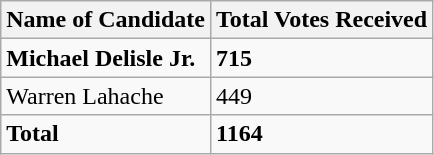<table class="wikitable">
<tr>
<th>Name of Candidate</th>
<th>Total Votes Received</th>
</tr>
<tr>
<td><strong>Michael Delisle Jr.</strong></td>
<td><strong>715</strong></td>
</tr>
<tr>
<td>Warren Lahache</td>
<td>449</td>
</tr>
<tr>
<td><strong>Total</strong></td>
<td><strong>1164</strong></td>
</tr>
</table>
